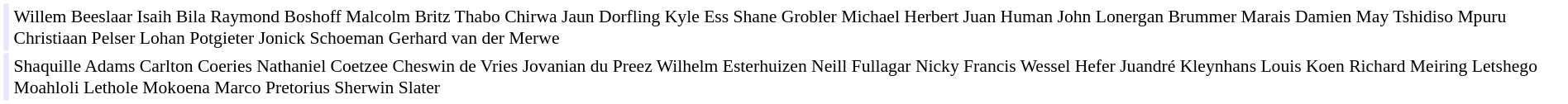<table cellpadding="2" style="border: 1px solid white; font-size:90%;">
<tr>
<td colspan="2" align="right" bgcolor="lavender"></td>
<td align="left">Willem Beeslaar Isaih Bila Raymond Boshoff Malcolm Britz Thabo Chirwa Jaun Dorfling Kyle Ess Shane Grobler Michael Herbert Juan Human John Lonergan Brummer Marais Damien May Tshidiso Mpuru Christiaan Pelser Lohan Potgieter Jonick Schoeman Gerhard van der Merwe</td>
</tr>
<tr>
<td colspan="2" align="right" bgcolor="lavender"></td>
<td align="left">Shaquille Adams Carlton Coeries Nathaniel Coetzee Cheswin de Vries Jovanian du Preez Wilhelm Esterhuizen Neill Fullagar Nicky Francis Wessel Hefer Juandré Kleynhans Louis Koen Richard Meiring Letshego Moahloli Lethole Mokoena Marco Pretorius Sherwin Slater</td>
</tr>
</table>
